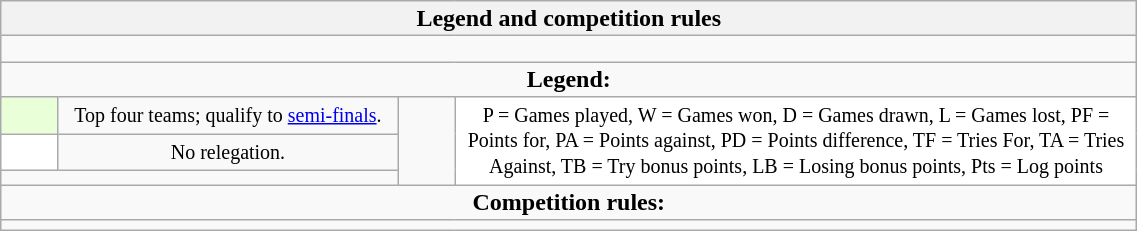<table class="wikitable collapsible collapsed" style="text-align:center; line-height:100%; font-size:100%; width:60%;">
<tr>
<th colspan="4" style="border:0px">Legend and competition rules</th>
</tr>
<tr>
<td colspan="4" style="height:10px"></td>
</tr>
<tr>
<td colspan="4" style="border:0px"><strong>Legend:</strong></td>
</tr>
<tr>
<td style="height:10px; width:5%; background:#E8FFD8;"></td>
<td style="width:30%;"><small>Top four teams; qualify to <a href='#'>semi-finals</a>.</small></td>
<td rowspan="3" style="width:5%;"></td>
<td rowspan="3" style="width:60%; background:#FFFFFF;"><small>P = Games played, W = Games won, D = Games drawn, L = Games lost, PF = Points for, PA = Points against, PD = Points difference, TF = Tries For, TA = Tries Against, TB = Try bonus points, LB = Losing bonus points, Pts = Log points</small></td>
</tr>
<tr>
<td style="height:10px; width:5%; background:#FFFFFF;"></td>
<td><small>No relegation.</small></td>
</tr>
<tr>
<td colspan="2"></td>
</tr>
<tr>
<td colspan="4" style="border:0px"><strong>Competition rules:</strong></td>
</tr>
<tr>
<td colspan="4"></td>
</tr>
</table>
